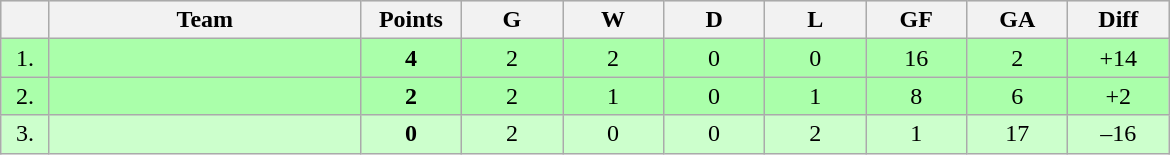<table class=wikitable style="text-align:center">
<tr bgcolor="#DCDCDC">
<th width="25"></th>
<th width="200">Team</th>
<th width="60">Points</th>
<th width="60">G</th>
<th width="60">W</th>
<th width="60">D</th>
<th width="60">L</th>
<th width="60">GF</th>
<th width="60">GA</th>
<th width="60">Diff</th>
</tr>
<tr bgcolor=#AAFFAA>
<td>1.</td>
<td align=left></td>
<td><strong>4</strong></td>
<td>2</td>
<td>2</td>
<td>0</td>
<td>0</td>
<td>16</td>
<td>2</td>
<td>+14</td>
</tr>
<tr bgcolor=#AAFFAA>
<td>2.</td>
<td align=left></td>
<td><strong>2</strong></td>
<td>2</td>
<td>1</td>
<td>0</td>
<td>1</td>
<td>8</td>
<td>6</td>
<td>+2</td>
</tr>
<tr bgcolor=#CCFFCC>
<td>3.</td>
<td align=left></td>
<td><strong>0</strong></td>
<td>2</td>
<td>0</td>
<td>0</td>
<td>2</td>
<td>1</td>
<td>17</td>
<td>–16</td>
</tr>
</table>
